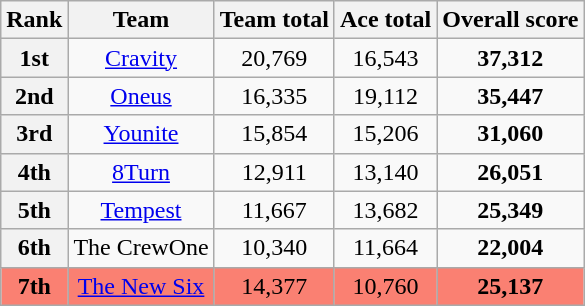<table class="wikitable sortable" style="text-align:center">
<tr>
<th>Rank</th>
<th>Team</th>
<th>Team total</th>
<th>Ace total</th>
<th>Overall score</th>
</tr>
<tr>
<th>1st</th>
<td><a href='#'>Cravity</a></td>
<td>20,769</td>
<td>16,543</td>
<td><strong>37,312</strong></td>
</tr>
<tr>
<th>2nd</th>
<td><a href='#'>Oneus</a></td>
<td>16,335</td>
<td>19,112</td>
<td><strong>35,447</strong></td>
</tr>
<tr>
<th>3rd</th>
<td><a href='#'>Younite</a></td>
<td>15,854</td>
<td>15,206</td>
<td><strong>31,060</strong></td>
</tr>
<tr>
<th>4th</th>
<td><a href='#'>8Turn</a></td>
<td>12,911</td>
<td>13,140</td>
<td><strong>26,051</strong></td>
</tr>
<tr>
<th>5th</th>
<td><a href='#'>Tempest</a></td>
<td>11,667</td>
<td>13,682</td>
<td><strong>25,349</strong></td>
</tr>
<tr>
<th>6th</th>
<td>The CrewOne</td>
<td>10,340</td>
<td>11,664</td>
<td><strong>22,004</strong></td>
</tr>
<tr style="background:salmon">
<td><strong>7th</strong></td>
<td><a href='#'>The New Six</a></td>
<td>14,377</td>
<td>10,760</td>
<td><strong>25,137</strong></td>
</tr>
</table>
